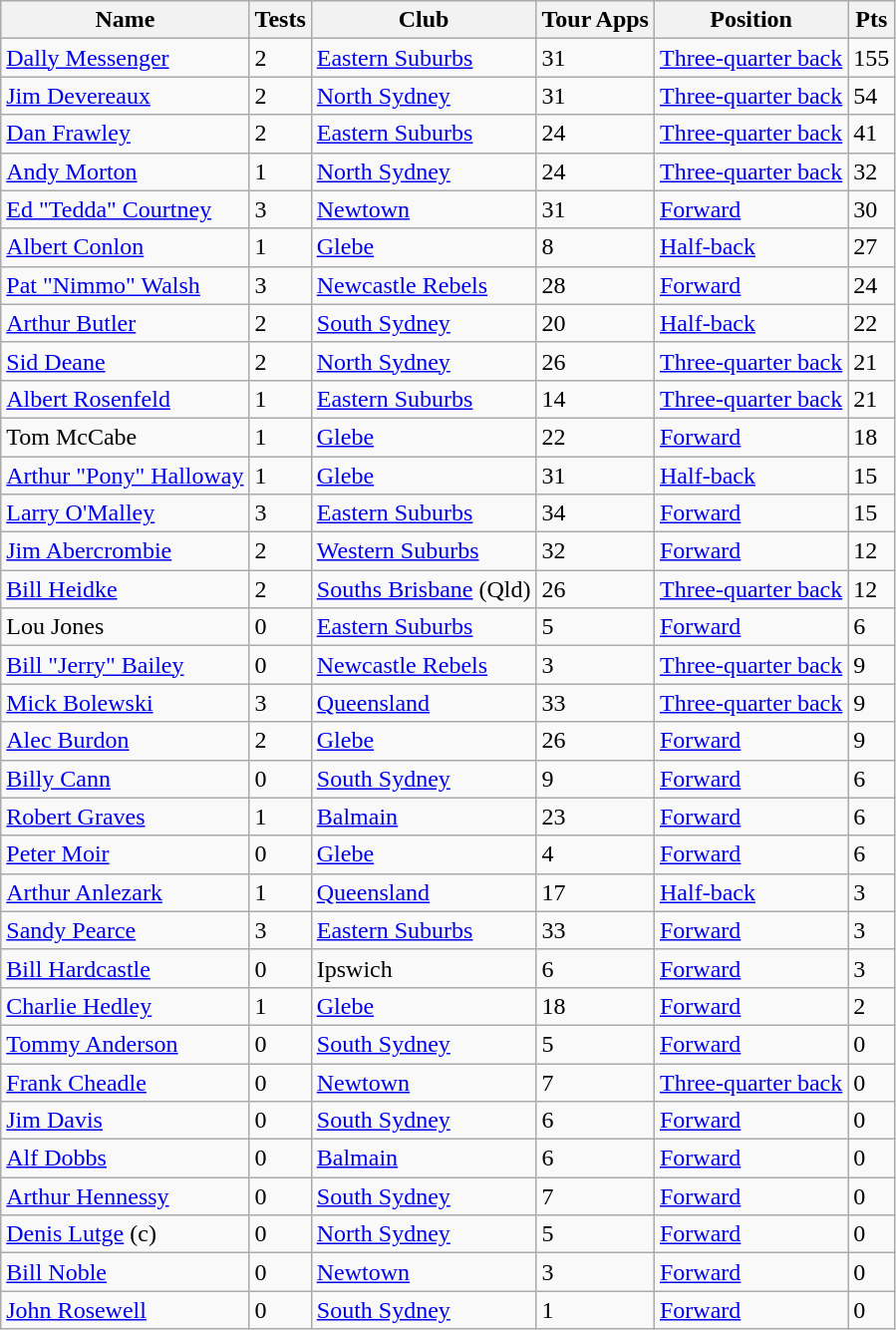<table class="wikitable" border="1">
<tr>
<th>Name</th>
<th>Tests</th>
<th>Club</th>
<th>Tour Apps</th>
<th>Position</th>
<th>Pts</th>
</tr>
<tr>
<td><a href='#'>Dally Messenger</a></td>
<td>2</td>
<td> <a href='#'>Eastern Suburbs</a></td>
<td>31</td>
<td><a href='#'>Three-quarter back</a></td>
<td>155</td>
</tr>
<tr>
<td><a href='#'>Jim Devereaux</a></td>
<td>2</td>
<td> <a href='#'>North Sydney</a></td>
<td>31</td>
<td><a href='#'>Three-quarter back</a></td>
<td>54</td>
</tr>
<tr>
<td><a href='#'>Dan Frawley</a></td>
<td>2</td>
<td> <a href='#'>Eastern Suburbs</a></td>
<td>24</td>
<td><a href='#'>Three-quarter back</a></td>
<td>41</td>
</tr>
<tr>
<td><a href='#'>Andy Morton</a></td>
<td>1</td>
<td> <a href='#'>North Sydney</a></td>
<td>24</td>
<td><a href='#'>Three-quarter back</a></td>
<td>32</td>
</tr>
<tr>
<td><a href='#'>Ed "Tedda" Courtney</a></td>
<td>3</td>
<td> <a href='#'>Newtown</a></td>
<td>31</td>
<td><a href='#'>Forward</a></td>
<td>30</td>
</tr>
<tr>
<td><a href='#'>Albert Conlon</a></td>
<td>1</td>
<td> <a href='#'>Glebe</a></td>
<td>8</td>
<td><a href='#'>Half-back</a></td>
<td>27</td>
</tr>
<tr>
<td><a href='#'>Pat "Nimmo" Walsh</a></td>
<td>3</td>
<td> <a href='#'>Newcastle Rebels</a></td>
<td>28</td>
<td><a href='#'>Forward</a></td>
<td>24</td>
</tr>
<tr>
<td><a href='#'>Arthur Butler</a></td>
<td>2</td>
<td> <a href='#'>South Sydney</a></td>
<td>20</td>
<td><a href='#'>Half-back</a></td>
<td>22</td>
</tr>
<tr>
<td><a href='#'>Sid Deane</a></td>
<td>2</td>
<td> <a href='#'>North Sydney</a></td>
<td>26</td>
<td><a href='#'>Three-quarter back</a></td>
<td>21</td>
</tr>
<tr>
<td><a href='#'>Albert Rosenfeld</a></td>
<td>1</td>
<td> <a href='#'>Eastern Suburbs</a></td>
<td>14</td>
<td><a href='#'>Three-quarter back</a></td>
<td>21</td>
</tr>
<tr>
<td>Tom McCabe</td>
<td>1</td>
<td> <a href='#'>Glebe</a></td>
<td>22</td>
<td><a href='#'>Forward</a></td>
<td>18</td>
</tr>
<tr>
<td><a href='#'>Arthur "Pony" Halloway</a></td>
<td>1</td>
<td> <a href='#'>Glebe</a></td>
<td>31</td>
<td><a href='#'>Half-back</a></td>
<td>15</td>
</tr>
<tr>
<td><a href='#'>Larry O'Malley</a></td>
<td>3</td>
<td> <a href='#'>Eastern Suburbs</a></td>
<td>34</td>
<td><a href='#'>Forward</a></td>
<td>15</td>
</tr>
<tr>
<td><a href='#'>Jim Abercrombie</a></td>
<td>2</td>
<td> <a href='#'>Western Suburbs</a></td>
<td>32</td>
<td><a href='#'>Forward</a></td>
<td>12</td>
</tr>
<tr>
<td><a href='#'>Bill Heidke</a></td>
<td>2</td>
<td> <a href='#'>Souths Brisbane</a> (Qld)</td>
<td>26</td>
<td><a href='#'>Three-quarter back</a></td>
<td>12</td>
</tr>
<tr>
<td>Lou Jones</td>
<td>0</td>
<td> <a href='#'>Eastern Suburbs</a></td>
<td>5</td>
<td><a href='#'>Forward</a></td>
<td>6</td>
</tr>
<tr>
<td><a href='#'>Bill "Jerry" Bailey</a></td>
<td>0</td>
<td> <a href='#'>Newcastle Rebels</a></td>
<td>3</td>
<td><a href='#'>Three-quarter back</a></td>
<td>9</td>
</tr>
<tr>
<td><a href='#'>Mick Bolewski</a></td>
<td>3</td>
<td> <a href='#'>Queensland</a></td>
<td>33</td>
<td><a href='#'>Three-quarter back</a></td>
<td>9</td>
</tr>
<tr>
<td><a href='#'>Alec Burdon</a></td>
<td>2</td>
<td> <a href='#'>Glebe</a></td>
<td>26</td>
<td><a href='#'>Forward</a></td>
<td>9</td>
</tr>
<tr>
<td><a href='#'>Billy Cann</a></td>
<td>0</td>
<td> <a href='#'>South Sydney</a></td>
<td>9</td>
<td><a href='#'>Forward</a></td>
<td>6</td>
</tr>
<tr>
<td><a href='#'>Robert Graves</a></td>
<td>1</td>
<td> <a href='#'>Balmain</a></td>
<td>23</td>
<td><a href='#'>Forward</a></td>
<td>6</td>
</tr>
<tr>
<td><a href='#'>Peter Moir</a></td>
<td>0</td>
<td> <a href='#'>Glebe</a></td>
<td>4</td>
<td><a href='#'>Forward</a></td>
<td>6</td>
</tr>
<tr>
<td><a href='#'>Arthur Anlezark</a></td>
<td>1</td>
<td> <a href='#'>Queensland</a></td>
<td>17</td>
<td><a href='#'>Half-back</a></td>
<td>3</td>
</tr>
<tr>
<td><a href='#'>Sandy Pearce</a></td>
<td>3</td>
<td> <a href='#'>Eastern Suburbs</a></td>
<td>33</td>
<td><a href='#'>Forward</a></td>
<td>3</td>
</tr>
<tr>
<td><a href='#'>Bill Hardcastle</a></td>
<td>0</td>
<td> Ipswich</td>
<td>6</td>
<td><a href='#'>Forward</a></td>
<td>3</td>
</tr>
<tr>
<td><a href='#'>Charlie Hedley</a></td>
<td>1</td>
<td> <a href='#'>Glebe</a></td>
<td>18</td>
<td><a href='#'>Forward</a></td>
<td>2</td>
</tr>
<tr>
<td><a href='#'>Tommy Anderson</a></td>
<td>0</td>
<td> <a href='#'>South Sydney</a></td>
<td>5</td>
<td><a href='#'>Forward</a></td>
<td>0</td>
</tr>
<tr>
<td><a href='#'>Frank Cheadle</a></td>
<td>0</td>
<td> <a href='#'>Newtown</a></td>
<td>7</td>
<td><a href='#'>Three-quarter back</a></td>
<td>0</td>
</tr>
<tr>
<td><a href='#'>Jim Davis</a></td>
<td>0</td>
<td> <a href='#'>South Sydney</a></td>
<td>6</td>
<td><a href='#'>Forward</a></td>
<td>0</td>
</tr>
<tr>
<td><a href='#'>Alf Dobbs</a></td>
<td>0</td>
<td> <a href='#'>Balmain</a></td>
<td>6</td>
<td><a href='#'>Forward</a></td>
<td>0</td>
</tr>
<tr>
<td><a href='#'>Arthur Hennessy</a></td>
<td>0</td>
<td> <a href='#'>South Sydney</a></td>
<td>7</td>
<td><a href='#'>Forward</a></td>
<td>0</td>
</tr>
<tr>
<td><a href='#'>Denis Lutge</a> (c)</td>
<td>0</td>
<td> <a href='#'>North Sydney</a></td>
<td>5</td>
<td><a href='#'>Forward</a></td>
<td>0</td>
</tr>
<tr>
<td><a href='#'>Bill Noble</a></td>
<td>0</td>
<td> <a href='#'>Newtown</a></td>
<td>3</td>
<td><a href='#'>Forward</a></td>
<td>0</td>
</tr>
<tr>
<td><a href='#'>John Rosewell</a></td>
<td>0</td>
<td> <a href='#'>South Sydney</a></td>
<td>1</td>
<td><a href='#'>Forward</a></td>
<td>0</td>
</tr>
</table>
